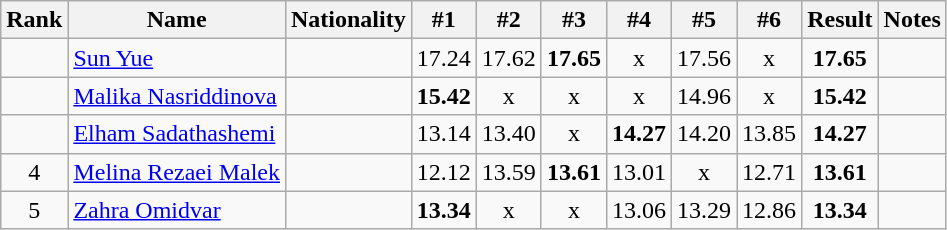<table class="wikitable sortable" style="text-align:center">
<tr>
<th>Rank</th>
<th>Name</th>
<th>Nationality</th>
<th>#1</th>
<th>#2</th>
<th>#3</th>
<th>#4</th>
<th>#5</th>
<th>#6</th>
<th>Result</th>
<th>Notes</th>
</tr>
<tr>
<td></td>
<td align=left><a href='#'>Sun Yue</a></td>
<td align=left></td>
<td>17.24</td>
<td>17.62</td>
<td><strong>17.65</strong></td>
<td>x</td>
<td>17.56</td>
<td>x</td>
<td><strong>17.65</strong></td>
<td></td>
</tr>
<tr>
<td></td>
<td align=left><a href='#'>Malika Nasriddinova</a></td>
<td align=left></td>
<td><strong>15.42</strong></td>
<td>x</td>
<td>x</td>
<td>x</td>
<td>14.96</td>
<td>x</td>
<td><strong>15.42</strong></td>
<td></td>
</tr>
<tr>
<td></td>
<td align=left><a href='#'>Elham Sadathashemi</a></td>
<td align=left></td>
<td>13.14</td>
<td>13.40</td>
<td>x</td>
<td><strong>14.27</strong></td>
<td>14.20</td>
<td>13.85</td>
<td><strong>14.27</strong></td>
<td></td>
</tr>
<tr>
<td>4</td>
<td align=left><a href='#'>Melina Rezaei Malek </a></td>
<td align=left></td>
<td>12.12</td>
<td>13.59</td>
<td><strong>13.61</strong></td>
<td>13.01</td>
<td>x</td>
<td>12.71</td>
<td><strong>13.61</strong></td>
<td></td>
</tr>
<tr>
<td>5</td>
<td align=left><a href='#'>Zahra Omidvar </a></td>
<td align=left></td>
<td><strong>13.34</strong></td>
<td>x</td>
<td>x</td>
<td>13.06</td>
<td>13.29</td>
<td>12.86</td>
<td><strong>13.34</strong></td>
<td></td>
</tr>
</table>
